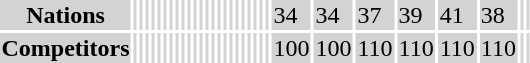<table>
<tr>
</tr>
<tr>
</tr>
<tr>
</tr>
<tr>
</tr>
<tr>
</tr>
<tr>
</tr>
<tr>
</tr>
<tr>
</tr>
<tr>
</tr>
<tr>
</tr>
<tr>
</tr>
<tr>
</tr>
<tr>
</tr>
<tr>
</tr>
<tr>
</tr>
<tr>
</tr>
<tr>
</tr>
<tr>
</tr>
<tr>
</tr>
<tr>
</tr>
<tr>
</tr>
<tr>
</tr>
<tr>
</tr>
<tr>
</tr>
<tr>
</tr>
<tr>
</tr>
<tr>
</tr>
<tr>
</tr>
<tr>
</tr>
<tr>
</tr>
<tr>
</tr>
<tr>
</tr>
<tr>
</tr>
<tr>
</tr>
<tr>
</tr>
<tr>
</tr>
<tr>
</tr>
<tr>
</tr>
<tr>
</tr>
<tr>
</tr>
<tr>
</tr>
<tr>
</tr>
<tr>
</tr>
<tr>
</tr>
<tr>
</tr>
<tr>
</tr>
<tr>
</tr>
<tr>
</tr>
<tr>
</tr>
<tr>
</tr>
<tr>
</tr>
<tr>
</tr>
<tr>
</tr>
<tr>
</tr>
<tr>
</tr>
<tr style="background:lightgray">
<th scope="row"><strong>Nations</strong></th>
<td></td>
<td></td>
<td></td>
<td></td>
<td></td>
<td></td>
<td></td>
<td></td>
<td></td>
<td></td>
<td></td>
<td></td>
<td></td>
<td></td>
<td></td>
<td></td>
<td></td>
<td></td>
<td></td>
<td></td>
<td></td>
<td></td>
<td></td>
<td>34</td>
<td>34</td>
<td>37</td>
<td>39</td>
<td>41</td>
<td>38</td>
<td></td>
<td></td>
</tr>
<tr style="background:lightgray">
<th scope="row"><strong>Competitors</strong></th>
<td></td>
<td></td>
<td></td>
<td></td>
<td></td>
<td></td>
<td></td>
<td></td>
<td></td>
<td></td>
<td></td>
<td></td>
<td></td>
<td></td>
<td></td>
<td></td>
<td></td>
<td></td>
<td></td>
<td></td>
<td></td>
<td></td>
<td></td>
<td>100</td>
<td>100</td>
<td>110</td>
<td>110</td>
<td>110</td>
<td>110</td>
<td></td>
<td></td>
</tr>
<tr>
</tr>
</table>
